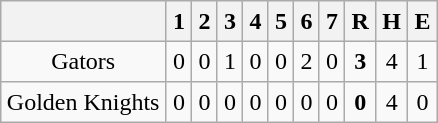<table align = right border="2" cellpadding="4" cellspacing="0" style="margin: 1em 1em 1em 1em; background: #F9F9F9; border: 1px #aaa solid; border-collapse: collapse;">
<tr align=center style="background: #F2F2F2;">
<th></th>
<th>1</th>
<th>2</th>
<th>3</th>
<th>4</th>
<th>5</th>
<th>6</th>
<th>7</th>
<th>R</th>
<th>H</th>
<th>E</th>
</tr>
<tr align=center>
<td>Gators</td>
<td>0</td>
<td>0</td>
<td>1</td>
<td>0</td>
<td>0</td>
<td>2</td>
<td>0</td>
<td><strong>3</strong></td>
<td>4</td>
<td>1</td>
</tr>
<tr align=center>
<td>Golden Knights</td>
<td>0</td>
<td>0</td>
<td>0</td>
<td>0</td>
<td>0</td>
<td>0</td>
<td>0</td>
<td><strong>0</strong></td>
<td>4</td>
<td>0</td>
</tr>
</table>
